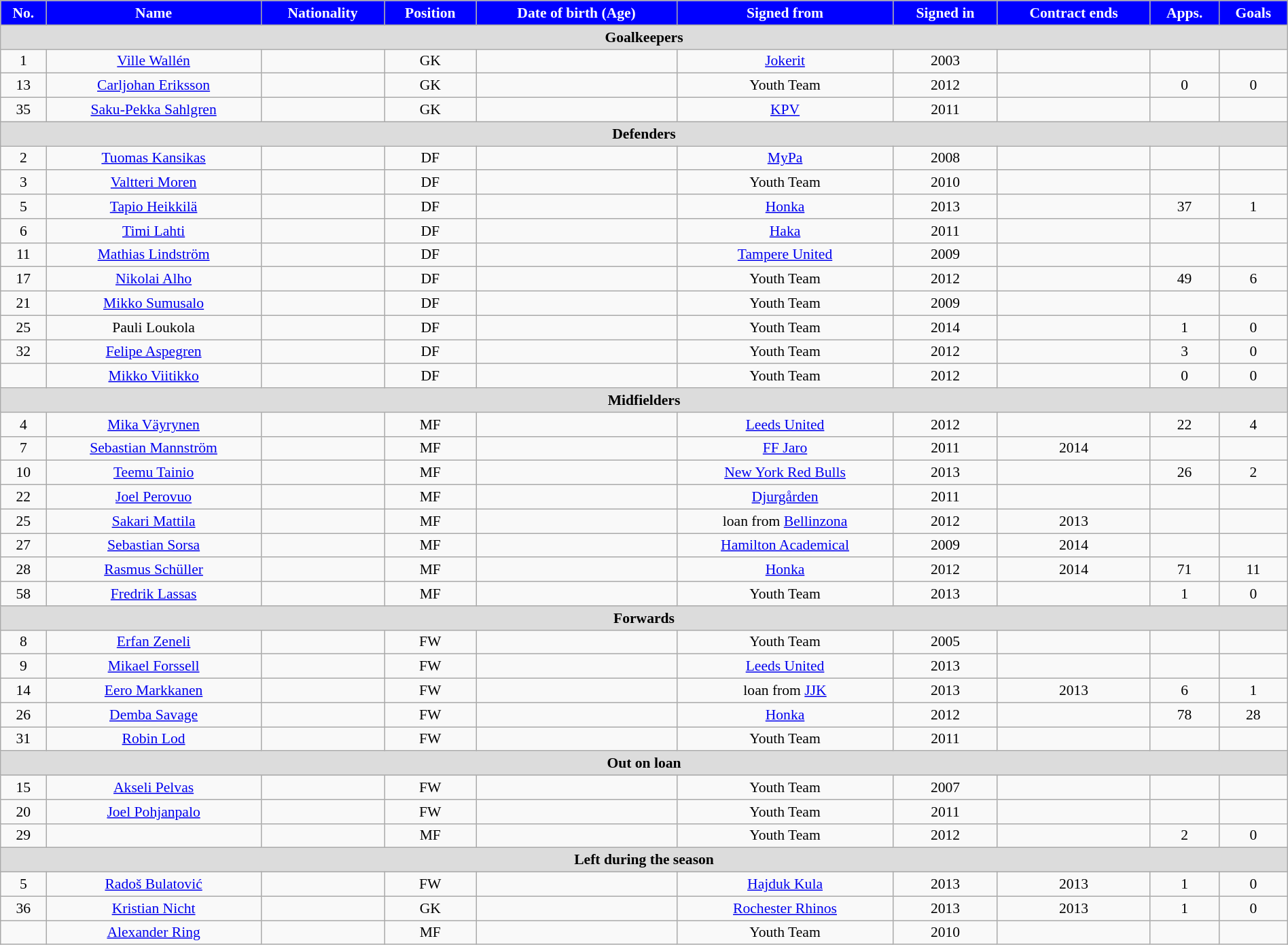<table class="wikitable"  style="text-align:center; font-size:90%; width:100%;">
<tr>
<th style="background:#00f; color:white; text-align:center;">No.</th>
<th style="background:#00f; color:white; text-align:center;">Name</th>
<th style="background:#00f; color:white; text-align:center;">Nationality</th>
<th style="background:#00f; color:white; text-align:center;">Position</th>
<th style="background:#00f; color:white; text-align:center;">Date of birth (Age)</th>
<th style="background:#00f; color:white; text-align:center;">Signed from</th>
<th style="background:#00f; color:white; text-align:center;">Signed in</th>
<th style="background:#00f; color:white; text-align:center;">Contract ends</th>
<th style="background:#00f; color:white; text-align:center;">Apps.</th>
<th style="background:#00f; color:white; text-align:center;">Goals</th>
</tr>
<tr>
<th colspan=11  style="background:#dcdcdc; text-align:center;">Goalkeepers</th>
</tr>
<tr>
<td>1</td>
<td><a href='#'>Ville Wallén</a></td>
<td></td>
<td>GK</td>
<td></td>
<td><a href='#'>Jokerit</a></td>
<td>2003</td>
<td></td>
<td></td>
<td></td>
</tr>
<tr>
<td>13</td>
<td><a href='#'>Carljohan Eriksson</a></td>
<td></td>
<td>GK</td>
<td></td>
<td>Youth Team</td>
<td>2012</td>
<td></td>
<td>0</td>
<td>0</td>
</tr>
<tr>
<td>35</td>
<td><a href='#'>Saku-Pekka Sahlgren</a></td>
<td></td>
<td>GK</td>
<td></td>
<td><a href='#'>KPV</a></td>
<td>2011</td>
<td></td>
<td></td>
<td></td>
</tr>
<tr>
<th colspan=11  style="background:#dcdcdc; text-align:center;">Defenders</th>
</tr>
<tr>
<td>2</td>
<td><a href='#'>Tuomas Kansikas</a></td>
<td></td>
<td>DF</td>
<td></td>
<td><a href='#'>MyPa</a></td>
<td>2008</td>
<td></td>
<td></td>
<td></td>
</tr>
<tr>
<td>3</td>
<td><a href='#'>Valtteri Moren</a></td>
<td></td>
<td>DF</td>
<td></td>
<td>Youth Team</td>
<td>2010</td>
<td></td>
<td></td>
<td></td>
</tr>
<tr>
<td>5</td>
<td><a href='#'>Tapio Heikkilä</a></td>
<td></td>
<td>DF</td>
<td></td>
<td><a href='#'>Honka</a></td>
<td>2013</td>
<td></td>
<td>37</td>
<td>1</td>
</tr>
<tr>
<td>6</td>
<td><a href='#'>Timi Lahti</a></td>
<td></td>
<td>DF</td>
<td></td>
<td><a href='#'>Haka</a></td>
<td>2011</td>
<td></td>
<td></td>
<td></td>
</tr>
<tr>
<td>11</td>
<td><a href='#'>Mathias Lindström</a></td>
<td></td>
<td>DF</td>
<td></td>
<td><a href='#'>Tampere United</a></td>
<td>2009</td>
<td></td>
<td></td>
<td></td>
</tr>
<tr>
<td>17</td>
<td><a href='#'>Nikolai Alho</a></td>
<td></td>
<td>DF</td>
<td></td>
<td>Youth Team</td>
<td>2012</td>
<td></td>
<td>49</td>
<td>6</td>
</tr>
<tr>
<td>21</td>
<td><a href='#'>Mikko Sumusalo</a></td>
<td></td>
<td>DF</td>
<td></td>
<td>Youth Team</td>
<td>2009</td>
<td></td>
<td></td>
<td></td>
</tr>
<tr>
<td>25</td>
<td>Pauli Loukola</td>
<td></td>
<td>DF</td>
<td></td>
<td>Youth Team</td>
<td>2014</td>
<td></td>
<td>1</td>
<td>0</td>
</tr>
<tr>
<td>32</td>
<td><a href='#'>Felipe Aspegren</a></td>
<td></td>
<td>DF</td>
<td></td>
<td>Youth Team</td>
<td>2012</td>
<td></td>
<td>3</td>
<td>0</td>
</tr>
<tr>
<td></td>
<td><a href='#'>Mikko Viitikko</a></td>
<td></td>
<td>DF</td>
<td></td>
<td>Youth Team</td>
<td>2012</td>
<td></td>
<td>0</td>
<td>0</td>
</tr>
<tr>
<th colspan=11  style="background:#dcdcdc; text-align:center;">Midfielders</th>
</tr>
<tr>
<td>4</td>
<td><a href='#'>Mika Väyrynen</a></td>
<td></td>
<td>MF</td>
<td></td>
<td><a href='#'>Leeds United</a></td>
<td>2012</td>
<td></td>
<td>22</td>
<td>4</td>
</tr>
<tr>
<td>7</td>
<td><a href='#'>Sebastian Mannström</a></td>
<td></td>
<td>MF</td>
<td></td>
<td><a href='#'>FF Jaro</a></td>
<td>2011</td>
<td>2014</td>
<td></td>
<td></td>
</tr>
<tr>
<td>10</td>
<td><a href='#'>Teemu Tainio</a></td>
<td></td>
<td>MF</td>
<td></td>
<td><a href='#'>New York Red Bulls</a></td>
<td>2013</td>
<td></td>
<td>26</td>
<td>2</td>
</tr>
<tr>
<td>22</td>
<td><a href='#'>Joel Perovuo</a></td>
<td></td>
<td>MF</td>
<td></td>
<td><a href='#'>Djurgården</a></td>
<td>2011</td>
<td></td>
<td></td>
<td></td>
</tr>
<tr>
<td>25</td>
<td><a href='#'>Sakari Mattila</a></td>
<td></td>
<td>MF</td>
<td></td>
<td>loan from <a href='#'>Bellinzona</a></td>
<td>2012</td>
<td>2013</td>
<td></td>
<td></td>
</tr>
<tr>
<td>27</td>
<td><a href='#'>Sebastian Sorsa</a></td>
<td></td>
<td>MF</td>
<td></td>
<td><a href='#'>Hamilton Academical</a></td>
<td>2009</td>
<td>2014</td>
<td></td>
<td></td>
</tr>
<tr>
<td>28</td>
<td><a href='#'>Rasmus Schüller</a></td>
<td></td>
<td>MF</td>
<td></td>
<td><a href='#'>Honka</a></td>
<td>2012</td>
<td>2014</td>
<td>71</td>
<td>11</td>
</tr>
<tr>
<td>58</td>
<td><a href='#'>Fredrik Lassas</a></td>
<td></td>
<td>MF</td>
<td></td>
<td>Youth Team</td>
<td>2013</td>
<td></td>
<td>1</td>
<td>0</td>
</tr>
<tr>
<th colspan=11  style="background:#dcdcdc; text-align:center;">Forwards</th>
</tr>
<tr>
<td>8</td>
<td><a href='#'>Erfan Zeneli</a></td>
<td></td>
<td>FW</td>
<td></td>
<td>Youth Team</td>
<td>2005</td>
<td></td>
<td></td>
<td></td>
</tr>
<tr>
<td>9</td>
<td><a href='#'>Mikael Forssell</a></td>
<td></td>
<td>FW</td>
<td></td>
<td><a href='#'>Leeds United</a></td>
<td>2013</td>
<td></td>
<td></td>
<td></td>
</tr>
<tr>
<td>14</td>
<td><a href='#'>Eero Markkanen</a></td>
<td></td>
<td>FW</td>
<td></td>
<td>loan from <a href='#'>JJK</a></td>
<td>2013</td>
<td>2013</td>
<td>6</td>
<td>1</td>
</tr>
<tr>
<td>26</td>
<td><a href='#'>Demba Savage</a></td>
<td></td>
<td>FW</td>
<td></td>
<td><a href='#'>Honka</a></td>
<td>2012</td>
<td></td>
<td>78</td>
<td>28</td>
</tr>
<tr>
<td>31</td>
<td><a href='#'>Robin Lod</a></td>
<td></td>
<td>FW</td>
<td></td>
<td>Youth Team</td>
<td>2011</td>
<td></td>
<td></td>
<td></td>
</tr>
<tr>
<th colspan=11  style="background:#dcdcdc; text-align:center;">Out on loan</th>
</tr>
<tr>
<td>15</td>
<td><a href='#'>Akseli Pelvas</a></td>
<td></td>
<td>FW</td>
<td></td>
<td>Youth Team</td>
<td>2007</td>
<td></td>
<td></td>
<td></td>
</tr>
<tr>
<td>20</td>
<td><a href='#'>Joel Pohjanpalo</a></td>
<td></td>
<td>FW</td>
<td></td>
<td>Youth Team</td>
<td>2011</td>
<td></td>
<td></td>
<td></td>
</tr>
<tr>
<td>29</td>
<td></td>
<td></td>
<td>MF</td>
<td></td>
<td>Youth Team</td>
<td>2012</td>
<td></td>
<td>2</td>
<td>0</td>
</tr>
<tr>
<th colspan=11  style="background:#dcdcdc; text-align:center;">Left during the season</th>
</tr>
<tr>
<td>5</td>
<td><a href='#'>Radoš Bulatović</a></td>
<td></td>
<td>FW</td>
<td></td>
<td><a href='#'>Hajduk Kula</a></td>
<td>2013</td>
<td>2013</td>
<td>1</td>
<td>0</td>
</tr>
<tr>
<td>36</td>
<td><a href='#'>Kristian Nicht</a></td>
<td></td>
<td>GK</td>
<td></td>
<td><a href='#'>Rochester Rhinos</a></td>
<td>2013</td>
<td>2013</td>
<td>1</td>
<td>0</td>
</tr>
<tr>
<td></td>
<td><a href='#'>Alexander Ring</a></td>
<td></td>
<td>MF</td>
<td></td>
<td>Youth Team</td>
<td>2010</td>
<td></td>
<td></td>
<td></td>
</tr>
</table>
